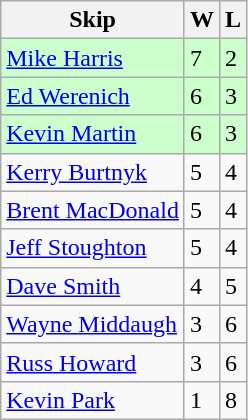<table class="wikitable">
<tr>
<th>Skip</th>
<th>W</th>
<th>L</th>
</tr>
<tr bgcolor="#ccffcc">
<td> <a href='#'>Mike Harris</a></td>
<td>7</td>
<td>2</td>
</tr>
<tr bgcolor="#ccffcc">
<td> <a href='#'>Ed Werenich</a></td>
<td>6</td>
<td>3</td>
</tr>
<tr bgcolor="#ccffcc">
<td> <a href='#'>Kevin Martin</a></td>
<td>6</td>
<td>3</td>
</tr>
<tr>
<td> <a href='#'>Kerry Burtnyk</a></td>
<td>5</td>
<td>4</td>
</tr>
<tr>
<td> <a href='#'>Brent MacDonald</a></td>
<td>5</td>
<td>4</td>
</tr>
<tr>
<td> <a href='#'>Jeff Stoughton</a></td>
<td>5</td>
<td>4</td>
</tr>
<tr>
<td> <a href='#'>Dave Smith</a></td>
<td>4</td>
<td>5</td>
</tr>
<tr>
<td> <a href='#'>Wayne Middaugh</a></td>
<td>3</td>
<td>6</td>
</tr>
<tr>
<td> <a href='#'>Russ Howard</a></td>
<td>3</td>
<td>6</td>
</tr>
<tr>
<td> <a href='#'>Kevin Park</a></td>
<td>1</td>
<td>8</td>
</tr>
</table>
